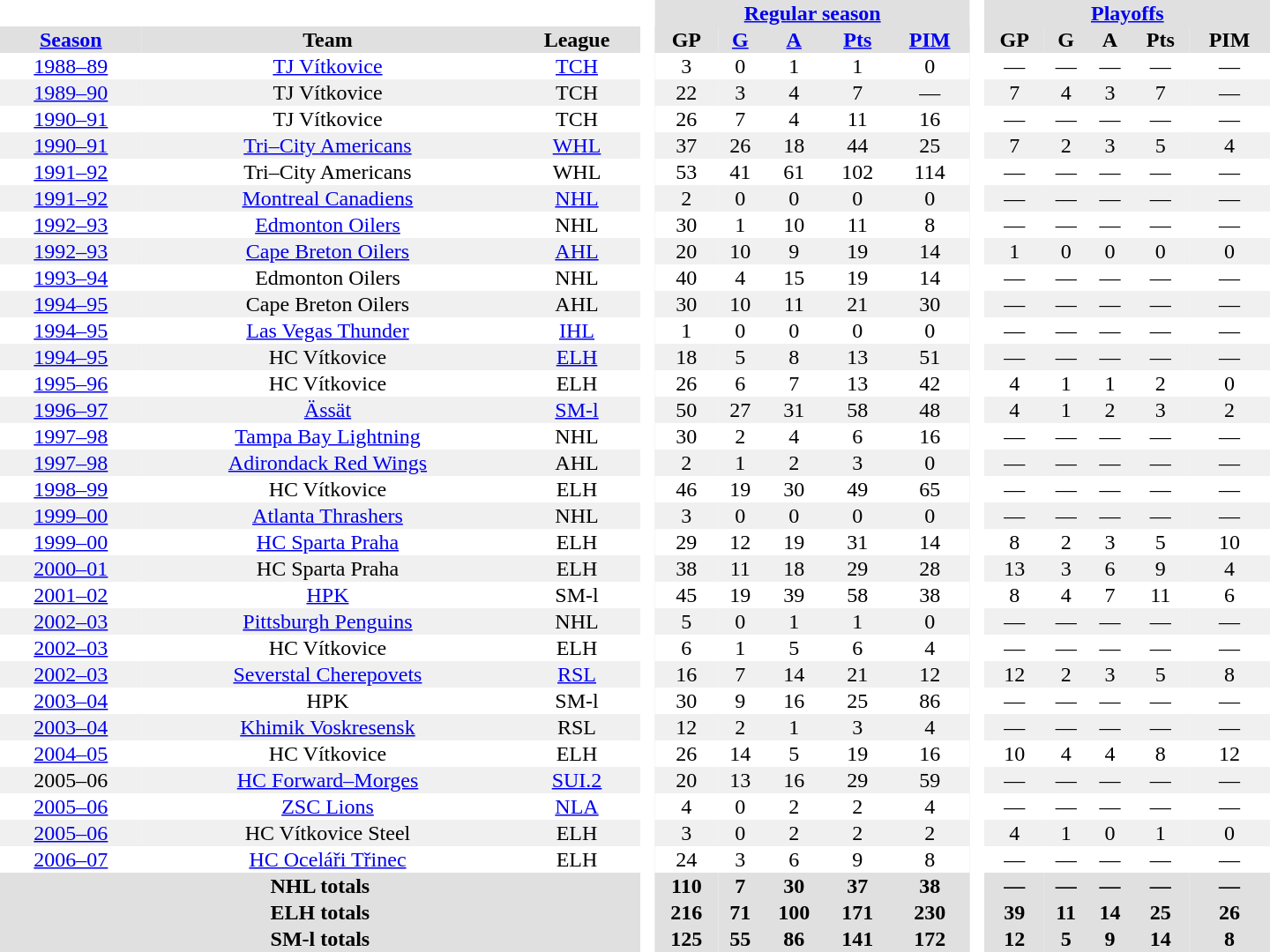<table border="0" cellpadding="1" cellspacing="0" style="text-align:center; width:60em">
<tr bgcolor="#e0e0e0">
<th colspan="3" bgcolor="#ffffff"> </th>
<th rowspan="99" bgcolor="#ffffff"> </th>
<th colspan="5"><a href='#'>Regular season</a></th>
<th rowspan="99" bgcolor="#ffffff"> </th>
<th colspan="5"><a href='#'>Playoffs</a></th>
</tr>
<tr bgcolor="#e0e0e0">
<th><a href='#'>Season</a></th>
<th>Team</th>
<th>League</th>
<th>GP</th>
<th><a href='#'>G</a></th>
<th><a href='#'>A</a></th>
<th><a href='#'>Pts</a></th>
<th><a href='#'>PIM</a></th>
<th>GP</th>
<th>G</th>
<th>A</th>
<th>Pts</th>
<th>PIM</th>
</tr>
<tr>
<td><a href='#'>1988–89</a></td>
<td><a href='#'>TJ Vítkovice</a></td>
<td><a href='#'>TCH</a></td>
<td>3</td>
<td>0</td>
<td>1</td>
<td>1</td>
<td>0</td>
<td>—</td>
<td>—</td>
<td>—</td>
<td>—</td>
<td>—</td>
</tr>
<tr bgcolor="#f0f0f0">
<td><a href='#'>1989–90</a></td>
<td>TJ Vítkovice</td>
<td>TCH</td>
<td>22</td>
<td>3</td>
<td>4</td>
<td>7</td>
<td>—</td>
<td>7</td>
<td>4</td>
<td>3</td>
<td>7</td>
<td>—</td>
</tr>
<tr>
<td><a href='#'>1990–91</a></td>
<td>TJ Vítkovice</td>
<td>TCH</td>
<td>26</td>
<td>7</td>
<td>4</td>
<td>11</td>
<td>16</td>
<td>—</td>
<td>—</td>
<td>—</td>
<td>—</td>
<td>—</td>
</tr>
<tr bgcolor="#f0f0f0">
<td><a href='#'>1990–91</a></td>
<td><a href='#'>Tri–City Americans</a></td>
<td><a href='#'>WHL</a></td>
<td>37</td>
<td>26</td>
<td>18</td>
<td>44</td>
<td>25</td>
<td>7</td>
<td>2</td>
<td>3</td>
<td>5</td>
<td>4</td>
</tr>
<tr>
<td><a href='#'>1991–92</a></td>
<td>Tri–City Americans</td>
<td>WHL</td>
<td>53</td>
<td>41</td>
<td>61</td>
<td>102</td>
<td>114</td>
<td>—</td>
<td>—</td>
<td>—</td>
<td>—</td>
<td>—</td>
</tr>
<tr bgcolor="#f0f0f0">
<td><a href='#'>1991–92</a></td>
<td><a href='#'>Montreal Canadiens</a></td>
<td><a href='#'>NHL</a></td>
<td>2</td>
<td>0</td>
<td>0</td>
<td>0</td>
<td>0</td>
<td>—</td>
<td>—</td>
<td>—</td>
<td>—</td>
<td>—</td>
</tr>
<tr>
<td><a href='#'>1992–93</a></td>
<td><a href='#'>Edmonton Oilers</a></td>
<td>NHL</td>
<td>30</td>
<td>1</td>
<td>10</td>
<td>11</td>
<td>8</td>
<td>—</td>
<td>—</td>
<td>—</td>
<td>—</td>
<td>—</td>
</tr>
<tr bgcolor="#f0f0f0">
<td><a href='#'>1992–93</a></td>
<td><a href='#'>Cape Breton Oilers</a></td>
<td><a href='#'>AHL</a></td>
<td>20</td>
<td>10</td>
<td>9</td>
<td>19</td>
<td>14</td>
<td>1</td>
<td>0</td>
<td>0</td>
<td>0</td>
<td>0</td>
</tr>
<tr>
<td><a href='#'>1993–94</a></td>
<td>Edmonton Oilers</td>
<td>NHL</td>
<td>40</td>
<td>4</td>
<td>15</td>
<td>19</td>
<td>14</td>
<td>—</td>
<td>—</td>
<td>—</td>
<td>—</td>
<td>—</td>
</tr>
<tr bgcolor="#f0f0f0">
<td><a href='#'>1994–95</a></td>
<td>Cape Breton Oilers</td>
<td>AHL</td>
<td>30</td>
<td>10</td>
<td>11</td>
<td>21</td>
<td>30</td>
<td>—</td>
<td>—</td>
<td>—</td>
<td>—</td>
<td>—</td>
</tr>
<tr>
<td><a href='#'>1994–95</a></td>
<td><a href='#'>Las Vegas Thunder</a></td>
<td><a href='#'>IHL</a></td>
<td>1</td>
<td>0</td>
<td>0</td>
<td>0</td>
<td>0</td>
<td>—</td>
<td>—</td>
<td>—</td>
<td>—</td>
<td>—</td>
</tr>
<tr bgcolor="#f0f0f0">
<td><a href='#'>1994–95</a></td>
<td>HC Vítkovice</td>
<td><a href='#'>ELH</a></td>
<td>18</td>
<td>5</td>
<td>8</td>
<td>13</td>
<td>51</td>
<td>—</td>
<td>—</td>
<td>—</td>
<td>—</td>
<td>—</td>
</tr>
<tr>
<td><a href='#'>1995–96</a></td>
<td>HC Vítkovice</td>
<td>ELH</td>
<td>26</td>
<td>6</td>
<td>7</td>
<td>13</td>
<td>42</td>
<td>4</td>
<td>1</td>
<td>1</td>
<td>2</td>
<td>0</td>
</tr>
<tr bgcolor="#f0f0f0">
<td><a href='#'>1996–97</a></td>
<td><a href='#'>Ässät</a></td>
<td><a href='#'>SM-l</a></td>
<td>50</td>
<td>27</td>
<td>31</td>
<td>58</td>
<td>48</td>
<td>4</td>
<td>1</td>
<td>2</td>
<td>3</td>
<td>2</td>
</tr>
<tr>
<td><a href='#'>1997–98</a></td>
<td><a href='#'>Tampa Bay Lightning</a></td>
<td>NHL</td>
<td>30</td>
<td>2</td>
<td>4</td>
<td>6</td>
<td>16</td>
<td>—</td>
<td>—</td>
<td>—</td>
<td>—</td>
<td>—</td>
</tr>
<tr bgcolor="#f0f0f0">
<td><a href='#'>1997–98</a></td>
<td><a href='#'>Adirondack Red Wings</a></td>
<td>AHL</td>
<td>2</td>
<td>1</td>
<td>2</td>
<td>3</td>
<td>0</td>
<td>—</td>
<td>—</td>
<td>—</td>
<td>—</td>
<td>—</td>
</tr>
<tr>
<td><a href='#'>1998–99</a></td>
<td>HC Vítkovice</td>
<td>ELH</td>
<td>46</td>
<td>19</td>
<td>30</td>
<td>49</td>
<td>65</td>
<td>—</td>
<td>—</td>
<td>—</td>
<td>—</td>
<td>—</td>
</tr>
<tr bgcolor="#f0f0f0">
<td><a href='#'>1999–00</a></td>
<td><a href='#'>Atlanta Thrashers</a></td>
<td>NHL</td>
<td>3</td>
<td>0</td>
<td>0</td>
<td>0</td>
<td>0</td>
<td>—</td>
<td>—</td>
<td>—</td>
<td>—</td>
<td>—</td>
</tr>
<tr>
<td><a href='#'>1999–00</a></td>
<td><a href='#'>HC Sparta Praha</a></td>
<td>ELH</td>
<td>29</td>
<td>12</td>
<td>19</td>
<td>31</td>
<td>14</td>
<td>8</td>
<td>2</td>
<td>3</td>
<td>5</td>
<td>10</td>
</tr>
<tr bgcolor="#f0f0f0">
<td><a href='#'>2000–01</a></td>
<td>HC Sparta Praha</td>
<td>ELH</td>
<td>38</td>
<td>11</td>
<td>18</td>
<td>29</td>
<td>28</td>
<td>13</td>
<td>3</td>
<td>6</td>
<td>9</td>
<td>4</td>
</tr>
<tr>
<td><a href='#'>2001–02</a></td>
<td><a href='#'>HPK</a></td>
<td>SM-l</td>
<td>45</td>
<td>19</td>
<td>39</td>
<td>58</td>
<td>38</td>
<td>8</td>
<td>4</td>
<td>7</td>
<td>11</td>
<td>6</td>
</tr>
<tr bgcolor="#f0f0f0">
<td><a href='#'>2002–03</a></td>
<td><a href='#'>Pittsburgh Penguins</a></td>
<td>NHL</td>
<td>5</td>
<td>0</td>
<td>1</td>
<td>1</td>
<td>0</td>
<td>—</td>
<td>—</td>
<td>—</td>
<td>—</td>
<td>—</td>
</tr>
<tr>
<td><a href='#'>2002–03</a></td>
<td>HC Vítkovice</td>
<td>ELH</td>
<td>6</td>
<td>1</td>
<td>5</td>
<td>6</td>
<td>4</td>
<td>—</td>
<td>—</td>
<td>—</td>
<td>—</td>
<td>—</td>
</tr>
<tr bgcolor="#f0f0f0">
<td><a href='#'>2002–03</a></td>
<td><a href='#'>Severstal Cherepovets</a></td>
<td><a href='#'>RSL</a></td>
<td>16</td>
<td>7</td>
<td>14</td>
<td>21</td>
<td>12</td>
<td>12</td>
<td>2</td>
<td>3</td>
<td>5</td>
<td>8</td>
</tr>
<tr>
<td><a href='#'>2003–04</a></td>
<td>HPK</td>
<td>SM-l</td>
<td>30</td>
<td>9</td>
<td>16</td>
<td>25</td>
<td>86</td>
<td>—</td>
<td>—</td>
<td>—</td>
<td>—</td>
<td>—</td>
</tr>
<tr bgcolor="#f0f0f0">
<td><a href='#'>2003–04</a></td>
<td><a href='#'>Khimik Voskresensk</a></td>
<td>RSL</td>
<td>12</td>
<td>2</td>
<td>1</td>
<td>3</td>
<td>4</td>
<td>—</td>
<td>—</td>
<td>—</td>
<td>—</td>
<td>—</td>
</tr>
<tr>
<td><a href='#'>2004–05</a></td>
<td>HC Vítkovice</td>
<td>ELH</td>
<td>26</td>
<td>14</td>
<td>5</td>
<td>19</td>
<td>16</td>
<td>10</td>
<td>4</td>
<td>4</td>
<td>8</td>
<td>12</td>
</tr>
<tr bgcolor="#f0f0f0">
<td>2005–06</td>
<td><a href='#'>HC Forward–Morges</a></td>
<td><a href='#'>SUI.2</a></td>
<td>20</td>
<td>13</td>
<td>16</td>
<td>29</td>
<td>59</td>
<td>—</td>
<td>—</td>
<td>—</td>
<td>—</td>
<td>—</td>
</tr>
<tr>
<td><a href='#'>2005–06</a></td>
<td><a href='#'>ZSC Lions</a></td>
<td><a href='#'>NLA</a></td>
<td>4</td>
<td>0</td>
<td>2</td>
<td>2</td>
<td>4</td>
<td>—</td>
<td>—</td>
<td>—</td>
<td>—</td>
<td>—</td>
</tr>
<tr bgcolor="#f0f0f0">
<td><a href='#'>2005–06</a></td>
<td>HC Vítkovice Steel</td>
<td>ELH</td>
<td>3</td>
<td>0</td>
<td>2</td>
<td>2</td>
<td>2</td>
<td>4</td>
<td>1</td>
<td>0</td>
<td>1</td>
<td>0</td>
</tr>
<tr>
<td><a href='#'>2006–07</a></td>
<td><a href='#'>HC Oceláři Třinec</a></td>
<td>ELH</td>
<td>24</td>
<td>3</td>
<td>6</td>
<td>9</td>
<td>8</td>
<td>—</td>
<td>—</td>
<td>—</td>
<td>—</td>
<td>—</td>
</tr>
<tr>
</tr>
<tr bgcolor="#e0e0e0">
<th colspan="3">NHL totals</th>
<th>110</th>
<th>7</th>
<th>30</th>
<th>37</th>
<th>38</th>
<th>—</th>
<th>—</th>
<th>—</th>
<th>—</th>
<th>—</th>
</tr>
<tr bgcolor="#e0e0e0">
<th colspan="3">ELH totals</th>
<th>216</th>
<th>71</th>
<th>100</th>
<th>171</th>
<th>230</th>
<th>39</th>
<th>11</th>
<th>14</th>
<th>25</th>
<th>26</th>
</tr>
<tr bgcolor="#e0e0e0">
<th colspan="3">SM-l totals</th>
<th>125</th>
<th>55</th>
<th>86</th>
<th>141</th>
<th>172</th>
<th>12</th>
<th>5</th>
<th>9</th>
<th>14</th>
<th>8</th>
</tr>
</table>
